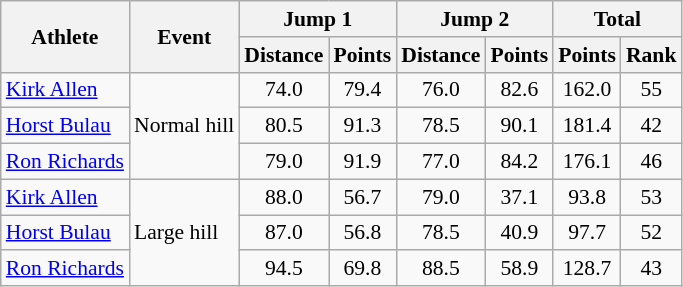<table class="wikitable" style="font-size:90%">
<tr>
<th rowspan="2">Athlete</th>
<th rowspan="2">Event</th>
<th colspan="2">Jump 1</th>
<th colspan="2">Jump 2</th>
<th colspan="2">Total</th>
</tr>
<tr>
<th>Distance</th>
<th>Points</th>
<th>Distance</th>
<th>Points</th>
<th>Points</th>
<th>Rank</th>
</tr>
<tr>
<td><a href='#'>Kirk Allen</a></td>
<td rowspan="3">Normal hill</td>
<td align="center">74.0</td>
<td align="center">79.4</td>
<td align="center">76.0</td>
<td align="center">82.6</td>
<td align="center">162.0</td>
<td align="center">55</td>
</tr>
<tr>
<td><a href='#'>Horst Bulau</a></td>
<td align="center">80.5</td>
<td align="center">91.3</td>
<td align="center">78.5</td>
<td align="center">90.1</td>
<td align="center">181.4</td>
<td align="center">42</td>
</tr>
<tr>
<td><a href='#'>Ron Richards</a></td>
<td align="center">79.0</td>
<td align="center">91.9</td>
<td align="center">77.0</td>
<td align="center">84.2</td>
<td align="center">176.1</td>
<td align="center">46</td>
</tr>
<tr>
<td><a href='#'>Kirk Allen</a></td>
<td rowspan="3">Large hill</td>
<td align="center">88.0</td>
<td align="center">56.7</td>
<td align="center">79.0</td>
<td align="center">37.1</td>
<td align="center">93.8</td>
<td align="center">53</td>
</tr>
<tr>
<td><a href='#'>Horst Bulau</a></td>
<td align="center">87.0</td>
<td align="center">56.8</td>
<td align="center">78.5</td>
<td align="center">40.9</td>
<td align="center">97.7</td>
<td align="center">52</td>
</tr>
<tr>
<td><a href='#'>Ron Richards</a></td>
<td align="center">94.5</td>
<td align="center">69.8</td>
<td align="center">88.5</td>
<td align="center">58.9</td>
<td align="center">128.7</td>
<td align="center">43</td>
</tr>
</table>
